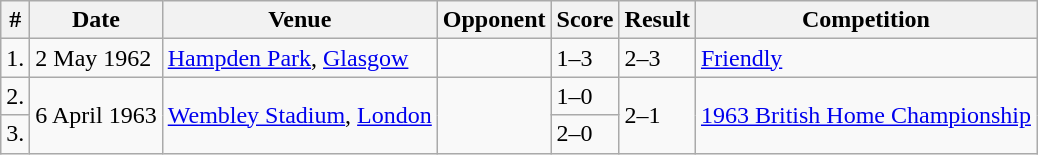<table class="wikitable">
<tr>
<th>#</th>
<th>Date</th>
<th>Venue</th>
<th>Opponent</th>
<th>Score</th>
<th>Result</th>
<th>Competition</th>
</tr>
<tr>
<td>1.</td>
<td>2 May 1962</td>
<td><a href='#'>Hampden Park</a>, <a href='#'>Glasgow</a></td>
<td></td>
<td>1–3</td>
<td>2–3</td>
<td><a href='#'>Friendly</a></td>
</tr>
<tr>
<td>2.</td>
<td rowspan=2>6 April 1963</td>
<td rowspan=2><a href='#'>Wembley Stadium</a>, <a href='#'>London</a></td>
<td rowspan=2></td>
<td>1–0</td>
<td rowspan=2>2–1</td>
<td rowspan=2><a href='#'>1963 British Home Championship</a></td>
</tr>
<tr>
<td>3.</td>
<td>2–0</td>
</tr>
</table>
